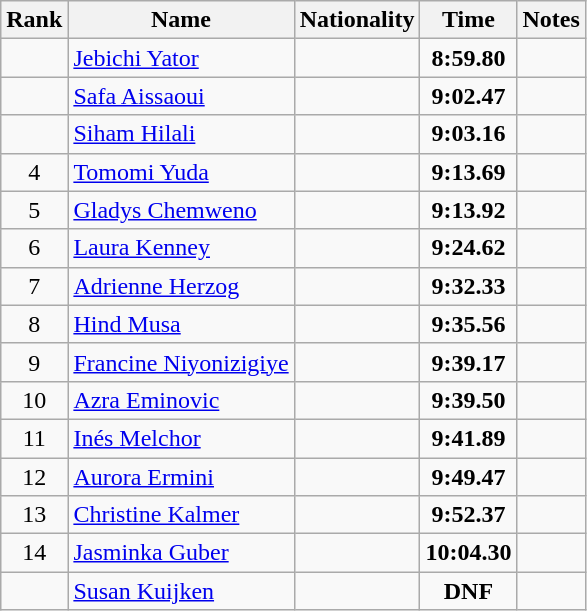<table class="wikitable sortable" style="text-align:center">
<tr>
<th>Rank</th>
<th>Name</th>
<th>Nationality</th>
<th>Time</th>
<th>Notes</th>
</tr>
<tr>
<td></td>
<td align=left><a href='#'>Jebichi Yator</a></td>
<td align=left></td>
<td><strong>8:59.80</strong></td>
<td></td>
</tr>
<tr>
<td></td>
<td align=left><a href='#'>Safa Aissaoui</a></td>
<td align=left></td>
<td><strong>9:02.47</strong></td>
<td></td>
</tr>
<tr>
<td></td>
<td align=left><a href='#'>Siham Hilali</a></td>
<td align=left></td>
<td><strong>9:03.16</strong></td>
<td></td>
</tr>
<tr>
<td>4</td>
<td align=left><a href='#'>Tomomi Yuda</a></td>
<td align=left></td>
<td><strong>9:13.69</strong></td>
<td></td>
</tr>
<tr>
<td>5</td>
<td align=left><a href='#'>Gladys Chemweno</a></td>
<td align=left></td>
<td><strong>9:13.92</strong></td>
<td></td>
</tr>
<tr>
<td>6</td>
<td align=left><a href='#'>Laura Kenney</a></td>
<td align=left></td>
<td><strong>9:24.62</strong></td>
<td></td>
</tr>
<tr>
<td>7</td>
<td align=left><a href='#'>Adrienne Herzog</a></td>
<td align=left></td>
<td><strong>9:32.33</strong></td>
<td></td>
</tr>
<tr>
<td>8</td>
<td align=left><a href='#'>Hind Musa</a></td>
<td align=left></td>
<td><strong>9:35.56</strong></td>
<td></td>
</tr>
<tr>
<td>9</td>
<td align=left><a href='#'>Francine Niyonizigiye</a></td>
<td align=left></td>
<td><strong>9:39.17</strong></td>
<td></td>
</tr>
<tr>
<td>10</td>
<td align=left><a href='#'>Azra Eminovic</a></td>
<td align=left></td>
<td><strong>9:39.50</strong></td>
<td></td>
</tr>
<tr>
<td>11</td>
<td align=left><a href='#'>Inés Melchor</a></td>
<td align=left></td>
<td><strong>9:41.89</strong></td>
<td></td>
</tr>
<tr>
<td>12</td>
<td align=left><a href='#'>Aurora Ermini</a></td>
<td align=left></td>
<td><strong>9:49.47</strong></td>
<td></td>
</tr>
<tr>
<td>13</td>
<td align=left><a href='#'>Christine Kalmer</a></td>
<td align=left></td>
<td><strong>9:52.37</strong></td>
<td></td>
</tr>
<tr>
<td>14</td>
<td align=left><a href='#'>Jasminka Guber</a></td>
<td align=left></td>
<td><strong>10:04.30</strong></td>
<td></td>
</tr>
<tr>
<td></td>
<td align=left><a href='#'>Susan Kuijken</a></td>
<td align=left></td>
<td><strong>DNF</strong></td>
<td></td>
</tr>
</table>
